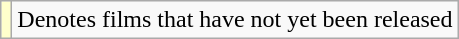<table class="wikitable">
<tr>
<td style="background:#ffc;"></td>
<td>Denotes films that have not yet been released</td>
</tr>
</table>
